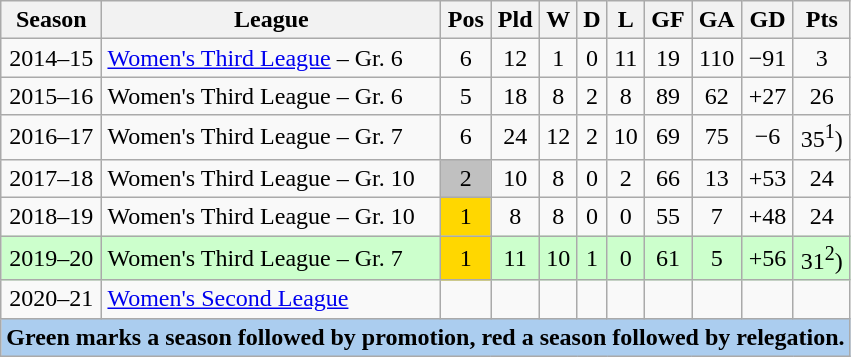<table class="wikitable">
<tr>
<th>Season</th>
<th>League</th>
<th>Pos</th>
<th>Pld</th>
<th>W</th>
<th>D</th>
<th>L</th>
<th>GF</th>
<th>GA</th>
<th>GD</th>
<th>Pts</th>
</tr>
<tr align=center>
<td>2014–15</td>
<td align=left><a href='#'>Women's Third League</a> – Gr. 6</td>
<td>6</td>
<td>12</td>
<td>1</td>
<td>0</td>
<td>11</td>
<td>19</td>
<td>110</td>
<td>−91</td>
<td>3</td>
</tr>
<tr align=center>
<td>2015–16</td>
<td align=left>Women's Third League – Gr. 6</td>
<td>5</td>
<td>18</td>
<td>8</td>
<td>2</td>
<td>8</td>
<td>89</td>
<td>62</td>
<td>+27</td>
<td>26</td>
</tr>
<tr align=center>
<td>2016–17</td>
<td align=left>Women's Third League – Gr. 7</td>
<td>6</td>
<td>24</td>
<td>12</td>
<td>2</td>
<td>10</td>
<td>69</td>
<td>75</td>
<td>−6</td>
<td>35<sup>1</sup>)</td>
</tr>
<tr align=center>
<td>2017–18</td>
<td align=left>Women's Third League – Gr. 10</td>
<td bgcolor=silver>2</td>
<td>10</td>
<td>8</td>
<td>0</td>
<td>2</td>
<td>66</td>
<td>13</td>
<td>+53</td>
<td>24</td>
</tr>
<tr align=center>
<td>2018–19</td>
<td align=left>Women's Third League – Gr. 10</td>
<td bgcolor=gold>1</td>
<td>8</td>
<td>8</td>
<td>0</td>
<td>0</td>
<td>55</td>
<td>7</td>
<td>+48</td>
<td>24</td>
</tr>
<tr align=center bgcolor=#cfc>
<td>2019–20</td>
<td align=left>Women's Third League – Gr. 7</td>
<td bgcolor=gold>1</td>
<td>11</td>
<td>10</td>
<td>1</td>
<td>0</td>
<td>61</td>
<td>5</td>
<td>+56</td>
<td>31<sup>2</sup>)</td>
</tr>
<tr align=center>
<td>2020–21</td>
<td align=left><a href='#'>Women's Second League</a></td>
<td></td>
<td></td>
<td></td>
<td></td>
<td></td>
<td></td>
<td></td>
<td></td>
<td></td>
</tr>
<tr bgcolor=#abcdef>
<td colspan=11 align=center><strong>Green marks a season followed by promotion, red a season followed by relegation.</strong></td>
</tr>
</table>
